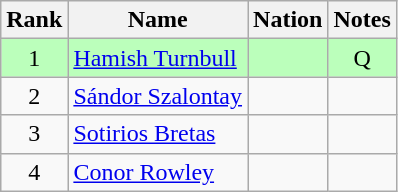<table class="wikitable sortable" style="text-align:center">
<tr>
<th>Rank</th>
<th>Name</th>
<th>Nation</th>
<th>Notes</th>
</tr>
<tr bgcolor=bbffbb>
<td>1</td>
<td align=left><a href='#'>Hamish Turnbull</a></td>
<td align=left></td>
<td>Q</td>
</tr>
<tr>
<td>2</td>
<td align=left><a href='#'>Sándor Szalontay</a></td>
<td align=left></td>
<td></td>
</tr>
<tr>
<td>3</td>
<td align=left><a href='#'>Sotirios Bretas</a></td>
<td align=left></td>
<td></td>
</tr>
<tr>
<td>4</td>
<td align=left><a href='#'>Conor Rowley</a></td>
<td align=left></td>
<td></td>
</tr>
</table>
